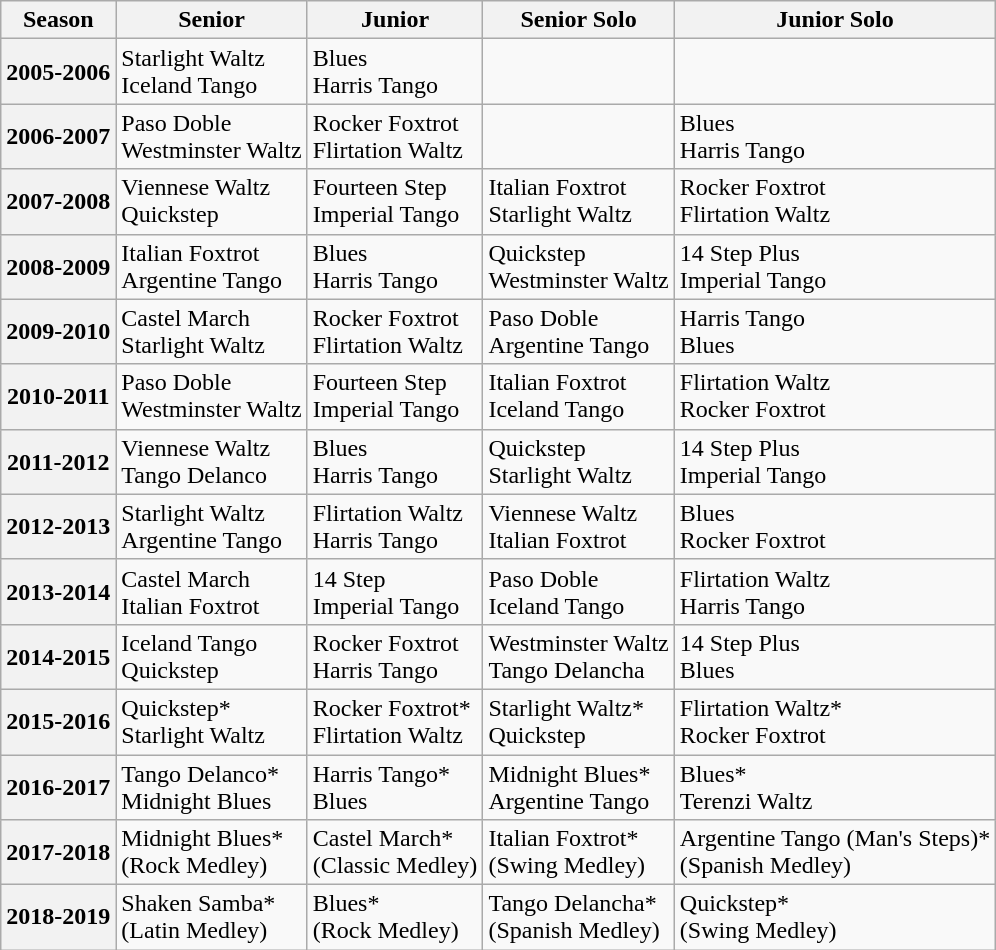<table class="wikitable">
<tr>
<th>Season</th>
<th>Senior</th>
<th>Junior</th>
<th>Senior Solo</th>
<th>Junior Solo</th>
</tr>
<tr>
<th>2005-2006</th>
<td>Starlight Waltz <br> Iceland Tango</td>
<td>Blues <br> Harris Tango</td>
<td></td>
<td></td>
</tr>
<tr>
<th>2006-2007</th>
<td>Paso Doble <br> Westminster Waltz</td>
<td>Rocker Foxtrot <br> Flirtation Waltz</td>
<td></td>
<td>Blues <br> Harris Tango</td>
</tr>
<tr>
<th>2007-2008</th>
<td>Viennese Waltz <br> Quickstep</td>
<td>Fourteen Step <br> Imperial Tango</td>
<td>Italian Foxtrot <br> Starlight Waltz</td>
<td>Rocker Foxtrot <br> Flirtation Waltz</td>
</tr>
<tr>
<th>2008-2009</th>
<td>Italian Foxtrot <br> Argentine Tango</td>
<td>Blues <br> Harris Tango</td>
<td>Quickstep <br> Westminster Waltz</td>
<td>14 Step Plus <br> Imperial Tango</td>
</tr>
<tr>
<th>2009-2010</th>
<td>Castel March <br> Starlight Waltz</td>
<td>Rocker Foxtrot <br> Flirtation Waltz</td>
<td>Paso Doble <br> Argentine Tango</td>
<td>Harris Tango <br> Blues</td>
</tr>
<tr>
<th>2010-2011</th>
<td>Paso Doble <br> Westminster Waltz</td>
<td>Fourteen Step <br> Imperial Tango</td>
<td>Italian Foxtrot <br> Iceland Tango</td>
<td>Flirtation Waltz <br> Rocker Foxtrot</td>
</tr>
<tr>
<th>2011-2012</th>
<td>Viennese Waltz <br> Tango Delanco</td>
<td>Blues <br> Harris Tango</td>
<td>Quickstep <br> Starlight Waltz</td>
<td>14 Step Plus <br> Imperial Tango</td>
</tr>
<tr>
<th>2012-2013</th>
<td>Starlight Waltz <br> Argentine Tango</td>
<td>Flirtation Waltz <br> Harris Tango</td>
<td>Viennese Waltz <br> Italian Foxtrot</td>
<td>Blues <br> Rocker Foxtrot</td>
</tr>
<tr>
<th>2013-2014</th>
<td>Castel March <br> Italian Foxtrot</td>
<td>14 Step <br> Imperial Tango</td>
<td>Paso Doble <br> Iceland Tango</td>
<td>Flirtation Waltz <br> Harris Tango</td>
</tr>
<tr>
<th>2014-2015</th>
<td>Iceland Tango <br> Quickstep</td>
<td>Rocker Foxtrot <br> Harris Tango</td>
<td>Westminster Waltz <br> Tango Delancha</td>
<td>14 Step Plus <br> Blues</td>
</tr>
<tr>
<th>2015-2016</th>
<td>Quickstep* <br> Starlight Waltz</td>
<td>Rocker Foxtrot* <br> Flirtation Waltz</td>
<td>Starlight Waltz* <br> Quickstep</td>
<td>Flirtation Waltz* <br> Rocker Foxtrot</td>
</tr>
<tr>
<th>2016-2017</th>
<td>Tango Delanco* <br> Midnight Blues</td>
<td>Harris Tango* <br> Blues</td>
<td>Midnight Blues* <br> Argentine Tango</td>
<td>Blues* <br> Terenzi Waltz</td>
</tr>
<tr>
<th>2017-2018</th>
<td>Midnight Blues* <br> (Rock Medley)</td>
<td>Castel March* <br> (Classic Medley)</td>
<td>Italian Foxtrot* <br>  (Swing Medley)</td>
<td>Argentine Tango (Man's Steps)* <br> (Spanish Medley)</td>
</tr>
<tr>
<th>2018-2019</th>
<td>Shaken Samba* <br> (Latin Medley)</td>
<td>Blues* <br> (Rock Medley)</td>
<td>Tango Delancha* <br> (Spanish Medley)</td>
<td>Quickstep* <br> (Swing Medley)</td>
</tr>
</table>
